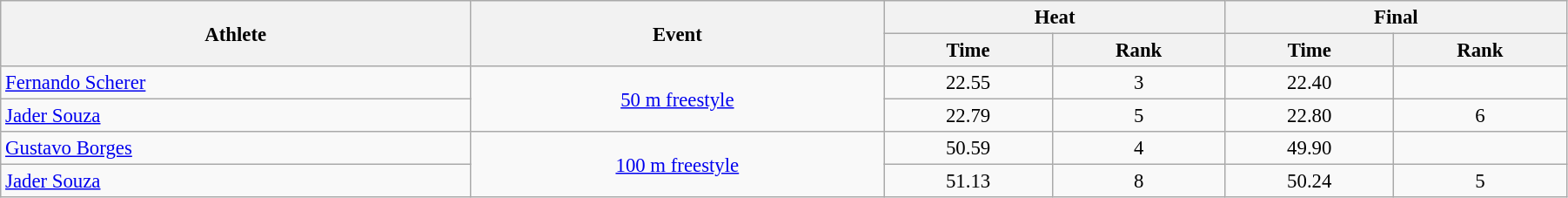<table class=wikitable style="font-size:95%" width="95%">
<tr>
<th rowspan="2">Athlete</th>
<th rowspan="2">Event</th>
<th colspan="2">Heat</th>
<th colspan="2">Final</th>
</tr>
<tr>
<th>Time</th>
<th>Rank</th>
<th>Time</th>
<th>Rank</th>
</tr>
<tr>
<td width=30%><a href='#'>Fernando Scherer</a></td>
<td rowspan=2 align=center><a href='#'>50 m freestyle</a></td>
<td align=center>22.55</td>
<td align=center>3</td>
<td align=center>22.40</td>
<td align=center></td>
</tr>
<tr>
<td width=30%><a href='#'>Jader Souza</a></td>
<td align=center>22.79</td>
<td align=center>5</td>
<td align=center>22.80</td>
<td align=center>6</td>
</tr>
<tr>
<td width=30%><a href='#'>Gustavo Borges</a></td>
<td rowspan=2 align=center><a href='#'>100 m freestyle</a></td>
<td align=center>50.59</td>
<td align=center>4</td>
<td align=center>49.90</td>
<td align=center></td>
</tr>
<tr>
<td width=30%><a href='#'>Jader Souza</a></td>
<td align=center>51.13</td>
<td align=center>8</td>
<td align=center>50.24</td>
<td align=center>5</td>
</tr>
</table>
